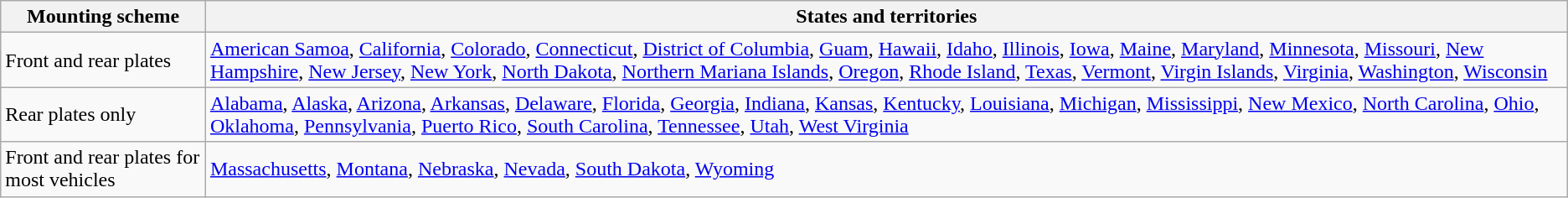<table class="wikitable">
<tr>
<th>Mounting scheme</th>
<th>States and territories</th>
</tr>
<tr>
<td>Front and rear plates</td>
<td><a href='#'>American Samoa</a>, <a href='#'>California</a>, <a href='#'>Colorado</a>,  <a href='#'>Connecticut</a>, <a href='#'>District of Columbia</a>, <a href='#'>Guam</a>, <a href='#'>Hawaii</a>, <a href='#'>Idaho</a>, <a href='#'>Illinois</a>, <a href='#'>Iowa</a>, <a href='#'>Maine</a>, <a href='#'>Maryland</a>, <a href='#'>Minnesota</a>, <a href='#'>Missouri</a>, <a href='#'>New Hampshire</a>, <a href='#'>New Jersey</a>, <a href='#'>New York</a>, <a href='#'>North Dakota</a>, <a href='#'>Northern Mariana Islands</a>, <a href='#'>Oregon</a>, <a href='#'>Rhode Island</a>, <a href='#'>Texas</a>, <a href='#'>Vermont</a>, <a href='#'>Virgin Islands</a>, <a href='#'>Virginia</a>, <a href='#'>Washington</a>, <a href='#'>Wisconsin</a></td>
</tr>
<tr>
<td>Rear plates only</td>
<td><a href='#'>Alabama</a>, <a href='#'>Alaska</a>, <a href='#'>Arizona</a>, <a href='#'>Arkansas</a>, <a href='#'>Delaware</a>, <a href='#'>Florida</a>, <a href='#'>Georgia</a>, <a href='#'>Indiana</a>, <a href='#'>Kansas</a>, <a href='#'>Kentucky</a>, <a href='#'>Louisiana</a>, <a href='#'>Michigan</a>, <a href='#'>Mississippi</a>, <a href='#'>New Mexico</a>, <a href='#'>North Carolina</a>, <a href='#'>Ohio</a>, <a href='#'>Oklahoma</a>, <a href='#'>Pennsylvania</a>, <a href='#'>Puerto Rico</a>, <a href='#'>South Carolina</a>, <a href='#'>Tennessee</a>, <a href='#'>Utah</a>, <a href='#'>West Virginia</a></td>
</tr>
<tr>
<td>Front and rear plates for most vehicles</td>
<td><a href='#'>Massachusetts</a>, <a href='#'>Montana</a>, <a href='#'>Nebraska</a>, <a href='#'>Nevada</a>, <a href='#'>South Dakota</a>, <a href='#'>Wyoming</a></td>
</tr>
</table>
